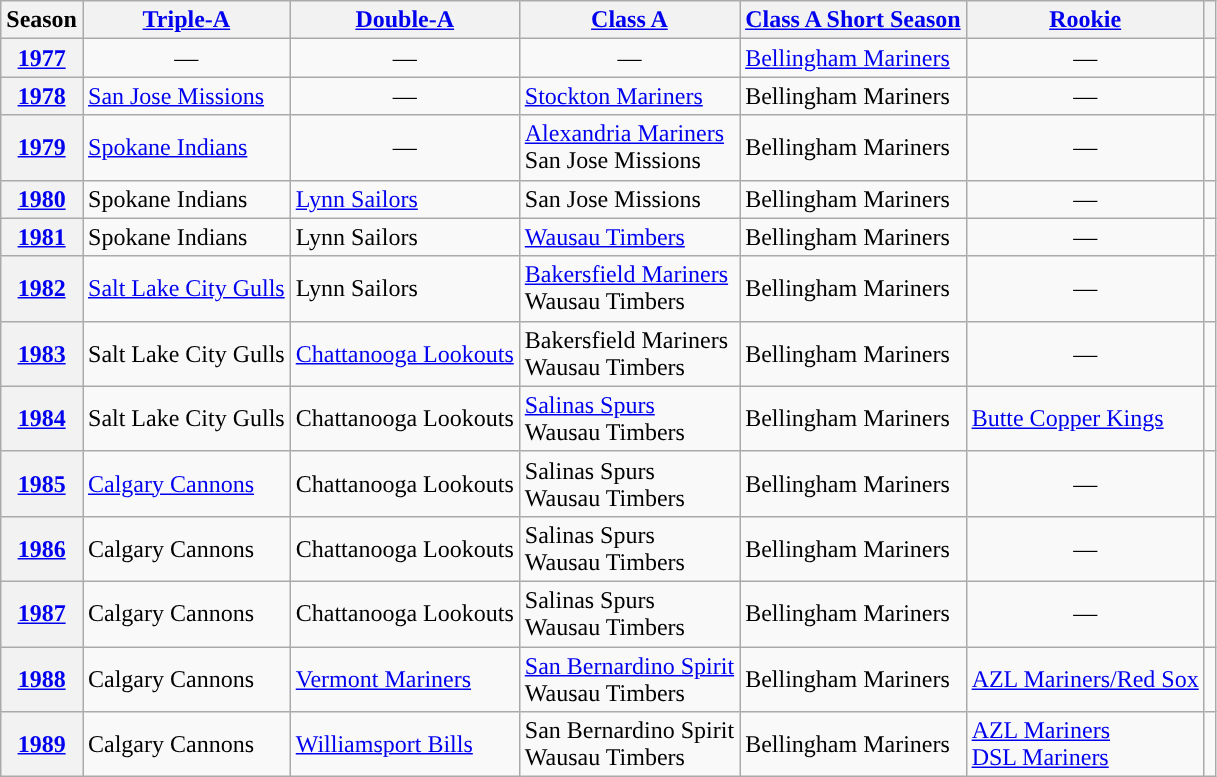<table class="wikitable plainrowheaders">
<tr>
<th scope="col">Season</th>
<th scope="col"><a href='#'><span>Triple-A</span></a></th>
<th scope="col"><a href='#'><span>Double-A</span></a></th>
<th scope="col"><a href='#'><span>Class A</span></a></th>
<th scope="col"><a href='#'><span>Class A Short Season</span></a></th>
<th scope="col"><a href='#'><span>Rookie</span></a></th>
<th scope="col"></th>
</tr>
<tr>
<th scope="row" style="text-align:center"><a href='#'>1977</a></th>
<td align="center">—</td>
<td align="center">—</td>
<td align="center">—</td>
<td><a href='#'>Bellingham Mariners</a></td>
<td align="center">—</td>
<td align="center"></td>
</tr>
<tr>
<th scope="row" style="text-align:center"><a href='#'>1978</a></th>
<td><a href='#'>San Jose Missions</a></td>
<td align="center">—</td>
<td><a href='#'>Stockton Mariners</a></td>
<td>Bellingham Mariners</td>
<td align="center">—</td>
<td align="center"></td>
</tr>
<tr>
<th scope="row" style="text-align:center"><a href='#'>1979</a></th>
<td><a href='#'>Spokane Indians</a></td>
<td align="center">—</td>
<td><a href='#'>Alexandria Mariners</a><br>San Jose Missions</td>
<td>Bellingham Mariners</td>
<td align="center">—</td>
<td align="center"></td>
</tr>
<tr>
<th scope="row" style="text-align:center"><a href='#'>1980</a></th>
<td>Spokane Indians</td>
<td><a href='#'>Lynn Sailors</a></td>
<td>San Jose Missions</td>
<td>Bellingham Mariners</td>
<td align="center">—</td>
<td align="center"></td>
</tr>
<tr>
<th scope="row" style="text-align:center"><a href='#'>1981</a></th>
<td>Spokane Indians</td>
<td>Lynn Sailors</td>
<td><a href='#'>Wausau Timbers</a></td>
<td>Bellingham Mariners</td>
<td align="center">—</td>
<td align="center"></td>
</tr>
<tr>
<th scope="row" style="text-align:center"><a href='#'>1982</a></th>
<td><a href='#'>Salt Lake City Gulls</a></td>
<td>Lynn Sailors</td>
<td><a href='#'>Bakersfield Mariners</a><br>Wausau Timbers</td>
<td>Bellingham Mariners</td>
<td align="center">—</td>
<td align="center"></td>
</tr>
<tr>
<th scope="row" style="text-align:center"><a href='#'>1983</a></th>
<td>Salt Lake City Gulls</td>
<td><a href='#'>Chattanooga Lookouts</a></td>
<td>Bakersfield Mariners<br>Wausau Timbers</td>
<td>Bellingham Mariners</td>
<td align="center">—</td>
<td align="center"></td>
</tr>
<tr>
<th scope="row" style="text-align:center"><a href='#'>1984</a></th>
<td>Salt Lake City Gulls</td>
<td>Chattanooga Lookouts</td>
<td><a href='#'>Salinas Spurs</a><br>Wausau Timbers</td>
<td>Bellingham Mariners</td>
<td><a href='#'>Butte Copper Kings</a></td>
<td align="center"></td>
</tr>
<tr>
<th scope="row" style="text-align:center"><a href='#'>1985</a></th>
<td><a href='#'>Calgary Cannons</a></td>
<td>Chattanooga Lookouts</td>
<td>Salinas Spurs<br>Wausau Timbers</td>
<td>Bellingham Mariners</td>
<td align="center">—</td>
<td align="center"></td>
</tr>
<tr>
<th scope="row" style="text-align:center"><a href='#'>1986</a></th>
<td>Calgary Cannons</td>
<td>Chattanooga Lookouts</td>
<td>Salinas Spurs<br>Wausau Timbers</td>
<td>Bellingham Mariners</td>
<td align="center">—</td>
<td align="center"></td>
</tr>
<tr>
<th scope="row" style="text-align:center"><a href='#'>1987</a></th>
<td>Calgary Cannons</td>
<td>Chattanooga Lookouts</td>
<td>Salinas Spurs<br>Wausau Timbers</td>
<td>Bellingham Mariners</td>
<td align="center">—</td>
<td align="center"></td>
</tr>
<tr>
<th scope="row" style="text-align:center"><a href='#'>1988</a></th>
<td>Calgary Cannons</td>
<td><a href='#'>Vermont Mariners</a></td>
<td><a href='#'>San Bernardino Spirit</a><br>Wausau Timbers</td>
<td>Bellingham Mariners</td>
<td><a href='#'>AZL Mariners/Red Sox</a></td>
<td align="center"></td>
</tr>
<tr>
<th scope="row" style="text-align:center"><a href='#'>1989</a></th>
<td>Calgary Cannons</td>
<td><a href='#'>Williamsport Bills</a></td>
<td>San Bernardino Spirit<br>Wausau Timbers</td>
<td>Bellingham Mariners</td>
<td><a href='#'>AZL Mariners</a><br><a href='#'>DSL Mariners</a></td>
<td align="center"></td>
</tr>
</table>
